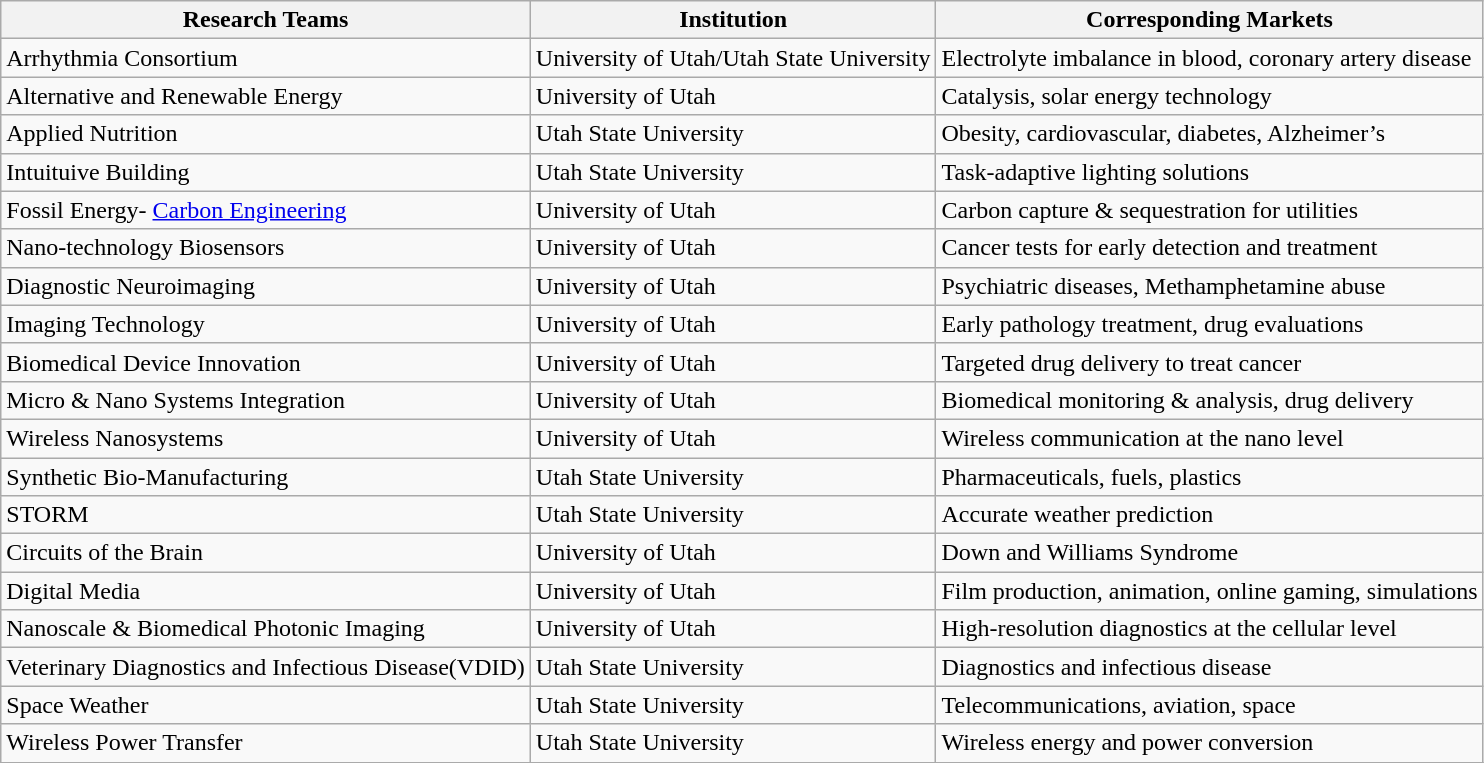<table class="wikitable" border="1">
<tr>
<th>Research Teams</th>
<th>Institution</th>
<th>Corresponding Markets</th>
</tr>
<tr>
<td>Arrhythmia Consortium</td>
<td>University of Utah/Utah State University</td>
<td>Electrolyte imbalance in blood, coronary artery disease</td>
</tr>
<tr>
<td>Alternative and Renewable Energy</td>
<td>University of Utah</td>
<td>Catalysis, solar energy technology</td>
</tr>
<tr>
<td>Applied Nutrition</td>
<td>Utah State University</td>
<td>Obesity, cardiovascular, diabetes, Alzheimer’s</td>
</tr>
<tr>
<td>Intuituive Building</td>
<td>Utah State University</td>
<td>Task-adaptive lighting solutions</td>
</tr>
<tr>
<td>Fossil Energy- <a href='#'>Carbon Engineering</a></td>
<td>University of Utah</td>
<td>Carbon capture & sequestration for utilities</td>
</tr>
<tr>
<td>Nano-technology Biosensors</td>
<td>University of Utah</td>
<td>Cancer tests for early detection and treatment</td>
</tr>
<tr>
<td>Diagnostic Neuroimaging</td>
<td>University of Utah</td>
<td>Psychiatric diseases, Methamphetamine abuse</td>
</tr>
<tr>
<td>Imaging Technology</td>
<td>University of Utah</td>
<td>Early pathology treatment, drug evaluations</td>
</tr>
<tr>
<td>Biomedical Device Innovation</td>
<td>University of Utah</td>
<td>Targeted drug delivery to treat cancer</td>
</tr>
<tr>
<td>Micro & Nano Systems Integration</td>
<td>University of Utah</td>
<td>Biomedical monitoring & analysis, drug delivery</td>
</tr>
<tr>
<td>Wireless Nanosystems</td>
<td>University of Utah</td>
<td>Wireless communication at the nano level</td>
</tr>
<tr>
<td>Synthetic Bio-Manufacturing</td>
<td>Utah State University</td>
<td>Pharmaceuticals, fuels, plastics</td>
</tr>
<tr>
<td>STORM</td>
<td>Utah State University</td>
<td>Accurate weather prediction</td>
</tr>
<tr>
<td>Circuits of the Brain</td>
<td>University of Utah</td>
<td>Down and Williams Syndrome</td>
</tr>
<tr>
<td>Digital Media</td>
<td>University of Utah</td>
<td>Film production, animation, online gaming, simulations</td>
</tr>
<tr>
<td>Nanoscale & Biomedical Photonic Imaging</td>
<td>University of Utah</td>
<td>High-resolution diagnostics at the cellular level</td>
</tr>
<tr>
<td>Veterinary Diagnostics and Infectious Disease(VDID)</td>
<td>Utah State University</td>
<td>Diagnostics and infectious disease</td>
</tr>
<tr>
<td>Space Weather</td>
<td>Utah State University</td>
<td>Telecommunications, aviation, space</td>
</tr>
<tr>
<td>Wireless Power Transfer</td>
<td>Utah State University</td>
<td>Wireless energy and power conversion</td>
</tr>
<tr>
</tr>
</table>
